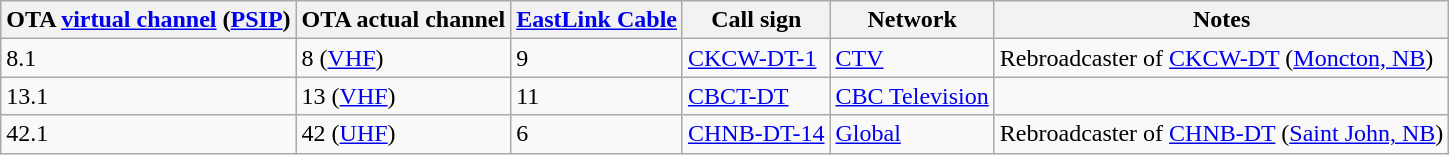<table class="wikitable sortable">
<tr>
<th>OTA <a href='#'>virtual channel</a> (<a href='#'>PSIP</a>)</th>
<th>OTA actual channel</th>
<th><a href='#'>EastLink Cable</a></th>
<th>Call sign</th>
<th>Network</th>
<th>Notes</th>
</tr>
<tr>
<td>8.1</td>
<td>8 (<a href='#'>VHF</a>)</td>
<td>9</td>
<td><a href='#'>CKCW-DT-1</a></td>
<td><a href='#'>CTV</a></td>
<td>Rebroadcaster of <a href='#'>CKCW-DT</a> (<a href='#'>Moncton, NB</a>)</td>
</tr>
<tr>
<td>13.1</td>
<td>13 (<a href='#'>VHF</a>)</td>
<td>11</td>
<td><a href='#'>CBCT-DT</a></td>
<td><a href='#'>CBC Television</a></td>
<td></td>
</tr>
<tr>
<td>42.1</td>
<td>42 (<a href='#'>UHF</a>)</td>
<td>6</td>
<td><a href='#'>CHNB-DT-14</a></td>
<td><a href='#'>Global</a></td>
<td>Rebroadcaster of <a href='#'>CHNB-DT</a> (<a href='#'>Saint John, NB</a>)</td>
</tr>
</table>
